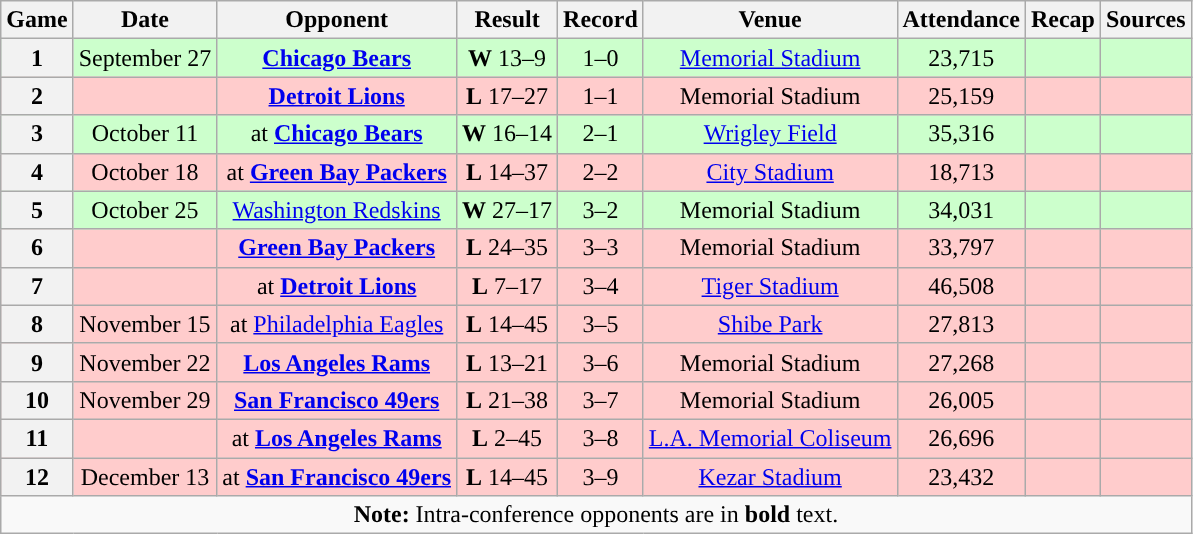<table class="wikitable" style="text-align:center">
<tr>
<th>Game</th>
<th>Date</th>
<th>Opponent</th>
<th>Result</th>
<th>Record</th>
<th>Venue</th>
<th>Attendance</th>
<th>Recap</th>
<th>Sources</th>
</tr>
<tr style="background:#cfc">
<th>1</th>
<td>September 27</td>
<td><strong><a href='#'>Chicago Bears</a></strong></td>
<td><strong>W</strong> 13–9</td>
<td>1–0</td>
<td><a href='#'>Memorial Stadium</a></td>
<td>23,715</td>
<td></td>
<td></td>
</tr>
<tr style="background:#fcc">
<th>2</th>
<td></td>
<td><strong><a href='#'>Detroit Lions</a></strong></td>
<td><strong>L</strong> 17–27</td>
<td>1–1</td>
<td>Memorial Stadium</td>
<td>25,159</td>
<td></td>
<td></td>
</tr>
<tr style="background:#cfc">
<th>3</th>
<td>October 11</td>
<td>at <strong><a href='#'>Chicago Bears</a></strong></td>
<td><strong>W</strong> 16–14</td>
<td>2–1</td>
<td><a href='#'>Wrigley Field</a></td>
<td>35,316</td>
<td></td>
<td></td>
</tr>
<tr style="background:#fcc">
<th>4</th>
<td>October 18</td>
<td>at <strong><a href='#'>Green Bay Packers</a></strong></td>
<td><strong>L</strong> 14–37</td>
<td>2–2</td>
<td><a href='#'>City Stadium</a></td>
<td>18,713</td>
<td></td>
<td></td>
</tr>
<tr style="background:#cfc">
<th>5</th>
<td>October 25</td>
<td><a href='#'>Washington Redskins</a></td>
<td><strong>W</strong> 27–17</td>
<td>3–2</td>
<td>Memorial Stadium</td>
<td>34,031</td>
<td></td>
<td></td>
</tr>
<tr style="background:#fcc">
<th>6</th>
<td></td>
<td><strong><a href='#'>Green Bay Packers</a></strong></td>
<td><strong>L</strong> 24–35</td>
<td>3–3</td>
<td>Memorial Stadium</td>
<td>33,797</td>
<td></td>
<td></td>
</tr>
<tr style="background:#fcc">
<th>7</th>
<td></td>
<td>at <strong><a href='#'>Detroit Lions</a></strong></td>
<td><strong>L</strong> 7–17</td>
<td>3–4</td>
<td><a href='#'>Tiger Stadium</a></td>
<td>46,508</td>
<td></td>
<td></td>
</tr>
<tr style="background:#fcc">
<th>8</th>
<td>November 15</td>
<td>at <a href='#'>Philadelphia Eagles</a></td>
<td><strong>L</strong> 14–45</td>
<td>3–5</td>
<td><a href='#'>Shibe Park</a></td>
<td>27,813</td>
<td></td>
<td></td>
</tr>
<tr style="background:#fcc">
<th>9</th>
<td>November 22</td>
<td><strong><a href='#'>Los Angeles Rams</a></strong></td>
<td><strong>L</strong> 13–21</td>
<td>3–6</td>
<td>Memorial Stadium</td>
<td>27,268</td>
<td></td>
<td></td>
</tr>
<tr style="background:#fcc">
<th>10</th>
<td>November 29</td>
<td><strong><a href='#'>San Francisco 49ers</a></strong></td>
<td><strong>L</strong> 21–38</td>
<td>3–7</td>
<td>Memorial Stadium</td>
<td>26,005</td>
<td></td>
<td></td>
</tr>
<tr style="background:#fcc">
<th>11</th>
<td></td>
<td>at <strong><a href='#'>Los Angeles Rams</a></strong></td>
<td><strong>L</strong> 2–45</td>
<td>3–8</td>
<td><a href='#'>L.A. Memorial Coliseum</a></td>
<td>26,696</td>
<td></td>
<td></td>
</tr>
<tr style="background:#fcc">
<th>12</th>
<td>December 13</td>
<td>at <strong><a href='#'>San Francisco 49ers</a></strong></td>
<td><strong>L</strong> 14–45</td>
<td>3–9</td>
<td><a href='#'>Kezar Stadium</a></td>
<td>23,432</td>
<td></td>
<td></td>
</tr>
<tr>
<td colspan="10"><strong>Note:</strong> Intra-conference opponents are in <strong>bold</strong> text.</td>
</tr>
</table>
